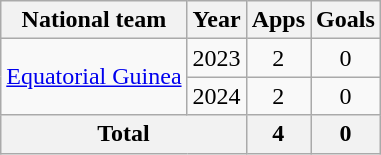<table class="wikitable" style="text-align:center">
<tr>
<th>National team</th>
<th>Year</th>
<th>Apps</th>
<th>Goals</th>
</tr>
<tr>
<td rowspan="2"><a href='#'>Equatorial Guinea</a></td>
<td>2023</td>
<td>2</td>
<td>0</td>
</tr>
<tr>
<td>2024</td>
<td>2</td>
<td>0</td>
</tr>
<tr>
<th colspan="2">Total</th>
<th>4</th>
<th>0</th>
</tr>
</table>
